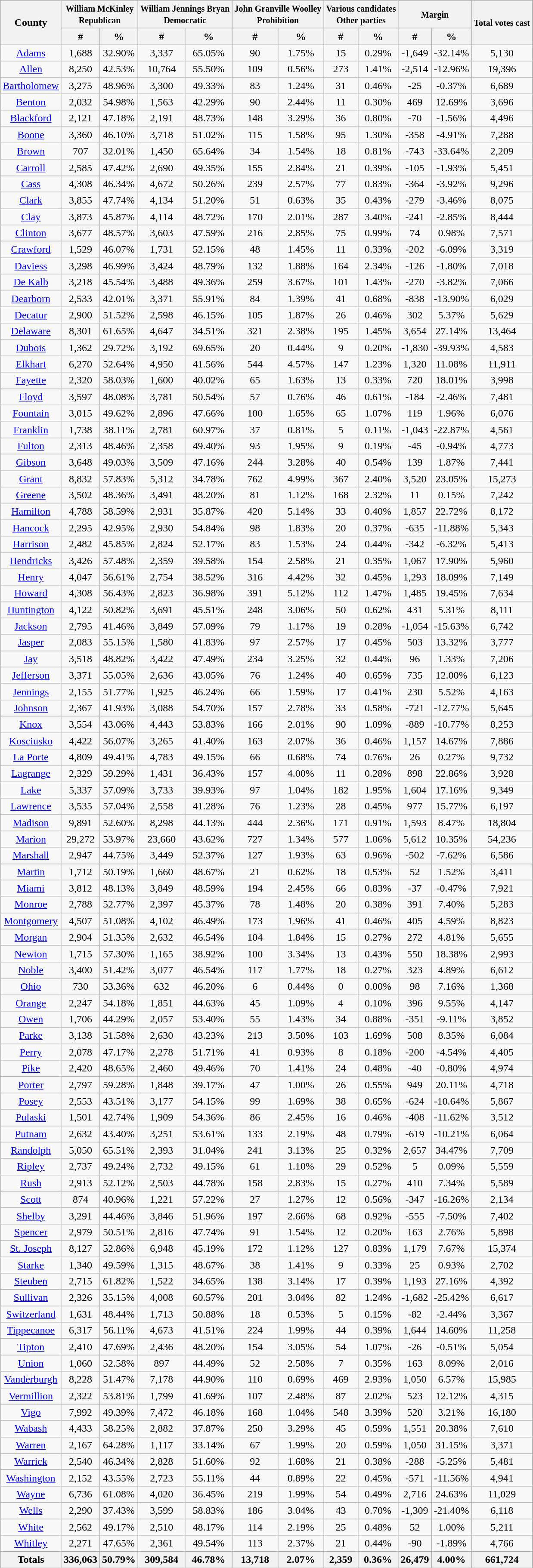<table class="wikitable sortable mw-collapsible mw-collapsed">
<tr>
<th rowspan="2">County</th>
<th colspan="2"><small>William McKinley</small><br><small>Republican</small></th>
<th colspan="2"><small>William Jennings Bryan</small><br><small>Democratic</small></th>
<th colspan="2"><small>John Granville Woolley</small><br><small>Prohibition</small></th>
<th colspan="2"><small>Various candidates</small><br><small>Other parties</small></th>
<th colspan="2"><small>Margin</small></th>
<th rowspan="2"><small>Total votes cast</small></th>
</tr>
<tr>
<th data-sort-type="number">#</th>
<th data-sort-type="number">%</th>
<th data-sort-type="number">#</th>
<th data-sort-type="number">%</th>
<th data-sort-type="number">#</th>
<th data-sort-type="number">%</th>
<th data-sort-type="number">#</th>
<th data-sort-type="number">%</th>
<th data-sort-type="number">#</th>
<th data-sort-type="number">%</th>
</tr>
<tr style="text-align:center;">
<td><a href='#'>Adams</a></td>
<td>1,688</td>
<td>32.90%</td>
<td>3,337</td>
<td>65.05%</td>
<td>90</td>
<td>1.75%</td>
<td>15</td>
<td>0.29%</td>
<td>-1,649</td>
<td>-32.14%</td>
<td>5,130</td>
</tr>
<tr style="text-align:center;">
<td><a href='#'>Allen</a></td>
<td>8,250</td>
<td>42.53%</td>
<td>10,764</td>
<td>55.50%</td>
<td>109</td>
<td>0.56%</td>
<td>273</td>
<td>1.41%</td>
<td>-2,514</td>
<td>-12.96%</td>
<td>19,396</td>
</tr>
<tr style="text-align:center;">
<td><a href='#'>Bartholomew</a></td>
<td>3,275</td>
<td>48.96%</td>
<td>3,300</td>
<td>49.33%</td>
<td>83</td>
<td>1.24%</td>
<td>31</td>
<td>0.46%</td>
<td>-25</td>
<td>-0.37%</td>
<td>6,689</td>
</tr>
<tr style="text-align:center;">
<td><a href='#'>Benton</a></td>
<td>2,032</td>
<td>54.98%</td>
<td>1,563</td>
<td>42.29%</td>
<td>90</td>
<td>2.44%</td>
<td>11</td>
<td>0.30%</td>
<td>469</td>
<td>12.69%</td>
<td>3,696</td>
</tr>
<tr style="text-align:center;">
<td><a href='#'>Blackford</a></td>
<td>2,121</td>
<td>47.18%</td>
<td>2,191</td>
<td>48.73%</td>
<td>148</td>
<td>3.29%</td>
<td>36</td>
<td>0.80%</td>
<td>-70</td>
<td>-1.56%</td>
<td>4,496</td>
</tr>
<tr style="text-align:center;">
<td><a href='#'>Boone</a></td>
<td>3,360</td>
<td>46.10%</td>
<td>3,718</td>
<td>51.02%</td>
<td>115</td>
<td>1.58%</td>
<td>95</td>
<td>1.30%</td>
<td>-358</td>
<td>-4.91%</td>
<td>7,288</td>
</tr>
<tr style="text-align:center;">
<td><a href='#'>Brown</a></td>
<td>707</td>
<td>32.01%</td>
<td>1,450</td>
<td>65.64%</td>
<td>34</td>
<td>1.54%</td>
<td>18</td>
<td>0.81%</td>
<td>-743</td>
<td>-33.64%</td>
<td>2,209</td>
</tr>
<tr style="text-align:center;">
<td><a href='#'>Carroll</a></td>
<td>2,585</td>
<td>47.42%</td>
<td>2,690</td>
<td>49.35%</td>
<td>155</td>
<td>2.84%</td>
<td>21</td>
<td>0.39%</td>
<td>-105</td>
<td>-1.93%</td>
<td>5,451</td>
</tr>
<tr style="text-align:center;">
<td><a href='#'>Cass</a></td>
<td>4,308</td>
<td>46.34%</td>
<td>4,672</td>
<td>50.26%</td>
<td>239</td>
<td>2.57%</td>
<td>77</td>
<td>0.83%</td>
<td>-364</td>
<td>-3.92%</td>
<td>9,296</td>
</tr>
<tr style="text-align:center;">
<td><a href='#'>Clark</a></td>
<td>3,855</td>
<td>47.74%</td>
<td>4,134</td>
<td>51.20%</td>
<td>51</td>
<td>0.63%</td>
<td>35</td>
<td>0.43%</td>
<td>-279</td>
<td>-3.46%</td>
<td>8,075</td>
</tr>
<tr style="text-align:center;">
<td><a href='#'>Clay</a></td>
<td>3,873</td>
<td>45.87%</td>
<td>4,114</td>
<td>48.72%</td>
<td>170</td>
<td>2.01%</td>
<td>287</td>
<td>3.40%</td>
<td>-241</td>
<td>-2.85%</td>
<td>8,444</td>
</tr>
<tr style="text-align:center;">
<td><a href='#'>Clinton</a></td>
<td>3,677</td>
<td>48.57%</td>
<td>3,603</td>
<td>47.59%</td>
<td>216</td>
<td>2.85%</td>
<td>75</td>
<td>0.99%</td>
<td>74</td>
<td>0.98%</td>
<td>7,571</td>
</tr>
<tr style="text-align:center;">
<td><a href='#'>Crawford</a></td>
<td>1,529</td>
<td>46.07%</td>
<td>1,731</td>
<td>52.15%</td>
<td>48</td>
<td>1.45%</td>
<td>11</td>
<td>0.33%</td>
<td>-202</td>
<td>-6.09%</td>
<td>3,319</td>
</tr>
<tr style="text-align:center;">
<td><a href='#'>Daviess</a></td>
<td>3,298</td>
<td>46.99%</td>
<td>3,424</td>
<td>48.79%</td>
<td>132</td>
<td>1.88%</td>
<td>164</td>
<td>2.34%</td>
<td>-126</td>
<td>-1.80%</td>
<td>7,018</td>
</tr>
<tr style="text-align:center;">
<td><a href='#'>De Kalb</a></td>
<td>3,218</td>
<td>45.54%</td>
<td>3,488</td>
<td>49.36%</td>
<td>259</td>
<td>3.67%</td>
<td>101</td>
<td>1.43%</td>
<td>-270</td>
<td>-3.82%</td>
<td>7,066</td>
</tr>
<tr style="text-align:center;">
<td><a href='#'>Dearborn</a></td>
<td>2,533</td>
<td>42.01%</td>
<td>3,371</td>
<td>55.91%</td>
<td>84</td>
<td>1.39%</td>
<td>41</td>
<td>0.68%</td>
<td>-838</td>
<td>-13.90%</td>
<td>6,029</td>
</tr>
<tr style="text-align:center;">
<td><a href='#'>Decatur</a></td>
<td>2,900</td>
<td>51.52%</td>
<td>2,598</td>
<td>46.15%</td>
<td>105</td>
<td>1.87%</td>
<td>26</td>
<td>0.46%</td>
<td>302</td>
<td>5.37%</td>
<td>5,629</td>
</tr>
<tr style="text-align:center;">
<td><a href='#'>Delaware</a></td>
<td>8,301</td>
<td>61.65%</td>
<td>4,647</td>
<td>34.51%</td>
<td>321</td>
<td>2.38%</td>
<td>195</td>
<td>1.45%</td>
<td>3,654</td>
<td>27.14%</td>
<td>13,464</td>
</tr>
<tr style="text-align:center;">
<td><a href='#'>Dubois</a></td>
<td>1,362</td>
<td>29.72%</td>
<td>3,192</td>
<td>69.65%</td>
<td>20</td>
<td>0.44%</td>
<td>9</td>
<td>0.20%</td>
<td>-1,830</td>
<td>-39.93%</td>
<td>4,583</td>
</tr>
<tr style="text-align:center;">
<td><a href='#'>Elkhart</a></td>
<td>6,270</td>
<td>52.64%</td>
<td>4,950</td>
<td>41.56%</td>
<td>544</td>
<td>4.57%</td>
<td>147</td>
<td>1.23%</td>
<td>1,320</td>
<td>11.08%</td>
<td>11,911</td>
</tr>
<tr style="text-align:center;">
<td><a href='#'>Fayette</a></td>
<td>2,320</td>
<td>58.03%</td>
<td>1,600</td>
<td>40.02%</td>
<td>65</td>
<td>1.63%</td>
<td>13</td>
<td>0.33%</td>
<td>720</td>
<td>18.01%</td>
<td>3,998</td>
</tr>
<tr style="text-align:center;">
<td><a href='#'>Floyd</a></td>
<td>3,597</td>
<td>48.08%</td>
<td>3,781</td>
<td>50.54%</td>
<td>57</td>
<td>0.76%</td>
<td>46</td>
<td>0.61%</td>
<td>-184</td>
<td>-2.46%</td>
<td>7,481</td>
</tr>
<tr style="text-align:center;">
<td><a href='#'>Fountain</a></td>
<td>3,015</td>
<td>49.62%</td>
<td>2,896</td>
<td>47.66%</td>
<td>100</td>
<td>1.65%</td>
<td>65</td>
<td>1.07%</td>
<td>119</td>
<td>1.96%</td>
<td>6,076</td>
</tr>
<tr style="text-align:center;">
<td><a href='#'>Franklin</a></td>
<td>1,738</td>
<td>38.11%</td>
<td>2,781</td>
<td>60.97%</td>
<td>37</td>
<td>0.81%</td>
<td>5</td>
<td>0.11%</td>
<td>-1,043</td>
<td>-22.87%</td>
<td>4,561</td>
</tr>
<tr style="text-align:center;">
<td><a href='#'>Fulton</a></td>
<td>2,313</td>
<td>48.46%</td>
<td>2,358</td>
<td>49.40%</td>
<td>93</td>
<td>1.95%</td>
<td>9</td>
<td>0.19%</td>
<td>-45</td>
<td>-0.94%</td>
<td>4,773</td>
</tr>
<tr style="text-align:center;">
<td><a href='#'>Gibson</a></td>
<td>3,648</td>
<td>49.03%</td>
<td>3,509</td>
<td>47.16%</td>
<td>244</td>
<td>3.28%</td>
<td>40</td>
<td>0.54%</td>
<td>139</td>
<td>1.87%</td>
<td>7,441</td>
</tr>
<tr style="text-align:center;">
<td><a href='#'>Grant</a></td>
<td>8,832</td>
<td>57.83%</td>
<td>5,312</td>
<td>34.78%</td>
<td>762</td>
<td>4.99%</td>
<td>367</td>
<td>2.40%</td>
<td>3,520</td>
<td>23.05%</td>
<td>15,273</td>
</tr>
<tr style="text-align:center;">
<td><a href='#'>Greene</a></td>
<td>3,502</td>
<td>48.36%</td>
<td>3,491</td>
<td>48.20%</td>
<td>81</td>
<td>1.12%</td>
<td>168</td>
<td>2.32%</td>
<td>11</td>
<td>0.15%</td>
<td>7,242</td>
</tr>
<tr style="text-align:center;">
<td><a href='#'>Hamilton</a></td>
<td>4,788</td>
<td>58.59%</td>
<td>2,931</td>
<td>35.87%</td>
<td>420</td>
<td>5.14%</td>
<td>33</td>
<td>0.40%</td>
<td>1,857</td>
<td>22.72%</td>
<td>8,172</td>
</tr>
<tr style="text-align:center;">
<td><a href='#'>Hancock</a></td>
<td>2,295</td>
<td>42.95%</td>
<td>2,930</td>
<td>54.84%</td>
<td>98</td>
<td>1.83%</td>
<td>20</td>
<td>0.37%</td>
<td>-635</td>
<td>-11.88%</td>
<td>5,343</td>
</tr>
<tr style="text-align:center;">
<td><a href='#'>Harrison</a></td>
<td>2,482</td>
<td>45.85%</td>
<td>2,824</td>
<td>52.17%</td>
<td>83</td>
<td>1.53%</td>
<td>24</td>
<td>0.44%</td>
<td>-342</td>
<td>-6.32%</td>
<td>5,413</td>
</tr>
<tr style="text-align:center;">
<td><a href='#'>Hendricks</a></td>
<td>3,426</td>
<td>57.48%</td>
<td>2,359</td>
<td>39.58%</td>
<td>154</td>
<td>2.58%</td>
<td>21</td>
<td>0.35%</td>
<td>1,067</td>
<td>17.90%</td>
<td>5,960</td>
</tr>
<tr style="text-align:center;">
<td><a href='#'>Henry</a></td>
<td>4,047</td>
<td>56.61%</td>
<td>2,754</td>
<td>38.52%</td>
<td>316</td>
<td>4.42%</td>
<td>32</td>
<td>0.45%</td>
<td>1,293</td>
<td>18.09%</td>
<td>7,149</td>
</tr>
<tr style="text-align:center;">
<td><a href='#'>Howard</a></td>
<td>4,308</td>
<td>56.43%</td>
<td>2,823</td>
<td>36.98%</td>
<td>391</td>
<td>5.12%</td>
<td>112</td>
<td>1.47%</td>
<td>1,485</td>
<td>19.45%</td>
<td>7,634</td>
</tr>
<tr style="text-align:center;">
<td><a href='#'>Huntington</a></td>
<td>4,122</td>
<td>50.82%</td>
<td>3,691</td>
<td>45.51%</td>
<td>248</td>
<td>3.06%</td>
<td>50</td>
<td>0.62%</td>
<td>431</td>
<td>5.31%</td>
<td>8,111</td>
</tr>
<tr style="text-align:center;">
<td><a href='#'>Jackson</a></td>
<td>2,795</td>
<td>41.46%</td>
<td>3,849</td>
<td>57.09%</td>
<td>79</td>
<td>1.17%</td>
<td>19</td>
<td>0.28%</td>
<td>-1,054</td>
<td>-15.63%</td>
<td>6,742</td>
</tr>
<tr style="text-align:center;">
<td><a href='#'>Jasper</a></td>
<td>2,083</td>
<td>55.15%</td>
<td>1,580</td>
<td>41.83%</td>
<td>97</td>
<td>2.57%</td>
<td>17</td>
<td>0.45%</td>
<td>503</td>
<td>13.32%</td>
<td>3,777</td>
</tr>
<tr style="text-align:center;">
<td><a href='#'>Jay</a></td>
<td>3,518</td>
<td>48.82%</td>
<td>3,422</td>
<td>47.49%</td>
<td>234</td>
<td>3.25%</td>
<td>32</td>
<td>0.44%</td>
<td>96</td>
<td>1.33%</td>
<td>7,206</td>
</tr>
<tr style="text-align:center;">
<td><a href='#'>Jefferson</a></td>
<td>3,371</td>
<td>55.05%</td>
<td>2,636</td>
<td>43.05%</td>
<td>76</td>
<td>1.24%</td>
<td>40</td>
<td>0.65%</td>
<td>735</td>
<td>12.00%</td>
<td>6,123</td>
</tr>
<tr style="text-align:center;">
<td><a href='#'>Jennings</a></td>
<td>2,155</td>
<td>51.77%</td>
<td>1,925</td>
<td>46.24%</td>
<td>66</td>
<td>1.59%</td>
<td>17</td>
<td>0.41%</td>
<td>230</td>
<td>5.52%</td>
<td>4,163</td>
</tr>
<tr style="text-align:center;">
<td><a href='#'>Johnson</a></td>
<td>2,367</td>
<td>41.93%</td>
<td>3,088</td>
<td>54.70%</td>
<td>157</td>
<td>2.78%</td>
<td>33</td>
<td>0.58%</td>
<td>-721</td>
<td>-12.77%</td>
<td>5,645</td>
</tr>
<tr style="text-align:center;">
<td><a href='#'>Knox</a></td>
<td>3,554</td>
<td>43.06%</td>
<td>4,443</td>
<td>53.83%</td>
<td>166</td>
<td>2.01%</td>
<td>90</td>
<td>1.09%</td>
<td>-889</td>
<td>-10.77%</td>
<td>8,253</td>
</tr>
<tr style="text-align:center;">
<td><a href='#'>Kosciusko</a></td>
<td>4,422</td>
<td>56.07%</td>
<td>3,265</td>
<td>41.40%</td>
<td>163</td>
<td>2.07%</td>
<td>36</td>
<td>0.46%</td>
<td>1,157</td>
<td>14.67%</td>
<td>7,886</td>
</tr>
<tr style="text-align:center;">
<td><a href='#'>La Porte</a></td>
<td>4,809</td>
<td>49.41%</td>
<td>4,783</td>
<td>49.15%</td>
<td>66</td>
<td>0.68%</td>
<td>74</td>
<td>0.76%</td>
<td>26</td>
<td>0.27%</td>
<td>9,732</td>
</tr>
<tr style="text-align:center;">
<td><a href='#'>Lagrange</a></td>
<td>2,329</td>
<td>59.29%</td>
<td>1,431</td>
<td>36.43%</td>
<td>157</td>
<td>4.00%</td>
<td>11</td>
<td>0.28%</td>
<td>898</td>
<td>22.86%</td>
<td>3,928</td>
</tr>
<tr style="text-align:center;">
<td><a href='#'>Lake</a></td>
<td>5,337</td>
<td>57.09%</td>
<td>3,733</td>
<td>39.93%</td>
<td>97</td>
<td>1.04%</td>
<td>182</td>
<td>1.95%</td>
<td>1,604</td>
<td>17.16%</td>
<td>9,349</td>
</tr>
<tr style="text-align:center;">
<td><a href='#'>Lawrence</a></td>
<td>3,535</td>
<td>57.04%</td>
<td>2,558</td>
<td>41.28%</td>
<td>76</td>
<td>1.23%</td>
<td>28</td>
<td>0.45%</td>
<td>977</td>
<td>15.77%</td>
<td>6,197</td>
</tr>
<tr style="text-align:center;">
<td><a href='#'>Madison</a></td>
<td>9,891</td>
<td>52.60%</td>
<td>8,298</td>
<td>44.13%</td>
<td>444</td>
<td>2.36%</td>
<td>171</td>
<td>0.91%</td>
<td>1,593</td>
<td>8.47%</td>
<td>18,804</td>
</tr>
<tr style="text-align:center;">
<td><a href='#'>Marion</a></td>
<td>29,272</td>
<td>53.97%</td>
<td>23,660</td>
<td>43.62%</td>
<td>727</td>
<td>1.34%</td>
<td>577</td>
<td>1.06%</td>
<td>5,612</td>
<td>10.35%</td>
<td>54,236</td>
</tr>
<tr style="text-align:center;">
<td><a href='#'>Marshall</a></td>
<td>2,947</td>
<td>44.75%</td>
<td>3,449</td>
<td>52.37%</td>
<td>127</td>
<td>1.93%</td>
<td>63</td>
<td>0.96%</td>
<td>-502</td>
<td>-7.62%</td>
<td>6,586</td>
</tr>
<tr style="text-align:center;">
<td><a href='#'>Martin</a></td>
<td>1,712</td>
<td>50.19%</td>
<td>1,660</td>
<td>48.67%</td>
<td>21</td>
<td>0.62%</td>
<td>18</td>
<td>0.53%</td>
<td>52</td>
<td>1.52%</td>
<td>3,411</td>
</tr>
<tr style="text-align:center;">
<td><a href='#'>Miami</a></td>
<td>3,812</td>
<td>48.13%</td>
<td>3,849</td>
<td>48.59%</td>
<td>194</td>
<td>2.45%</td>
<td>66</td>
<td>0.83%</td>
<td>-37</td>
<td>-0.47%</td>
<td>7,921</td>
</tr>
<tr style="text-align:center;">
<td><a href='#'>Monroe</a></td>
<td>2,788</td>
<td>52.77%</td>
<td>2,397</td>
<td>45.37%</td>
<td>78</td>
<td>1.48%</td>
<td>20</td>
<td>0.38%</td>
<td>391</td>
<td>7.40%</td>
<td>5,283</td>
</tr>
<tr style="text-align:center;">
<td><a href='#'>Montgomery</a></td>
<td>4,507</td>
<td>51.08%</td>
<td>4,102</td>
<td>46.49%</td>
<td>173</td>
<td>1.96%</td>
<td>41</td>
<td>0.46%</td>
<td>405</td>
<td>4.59%</td>
<td>8,823</td>
</tr>
<tr style="text-align:center;">
<td><a href='#'>Morgan</a></td>
<td>2,904</td>
<td>51.35%</td>
<td>2,632</td>
<td>46.54%</td>
<td>104</td>
<td>1.84%</td>
<td>15</td>
<td>0.27%</td>
<td>272</td>
<td>4.81%</td>
<td>5,655</td>
</tr>
<tr style="text-align:center;">
<td><a href='#'>Newton</a></td>
<td>1,715</td>
<td>57.30%</td>
<td>1,165</td>
<td>38.92%</td>
<td>100</td>
<td>3.34%</td>
<td>13</td>
<td>0.43%</td>
<td>550</td>
<td>18.38%</td>
<td>2,993</td>
</tr>
<tr style="text-align:center;">
<td><a href='#'>Noble</a></td>
<td>3,400</td>
<td>51.42%</td>
<td>3,077</td>
<td>46.54%</td>
<td>117</td>
<td>1.77%</td>
<td>18</td>
<td>0.27%</td>
<td>323</td>
<td>4.89%</td>
<td>6,612</td>
</tr>
<tr style="text-align:center;">
<td><a href='#'>Ohio</a></td>
<td>730</td>
<td>53.36%</td>
<td>632</td>
<td>46.20%</td>
<td>6</td>
<td>0.44%</td>
<td>0</td>
<td>0.00%</td>
<td>98</td>
<td>7.16%</td>
<td>1,368</td>
</tr>
<tr style="text-align:center;">
<td><a href='#'>Orange</a></td>
<td>2,247</td>
<td>54.18%</td>
<td>1,851</td>
<td>44.63%</td>
<td>45</td>
<td>1.09%</td>
<td>4</td>
<td>0.10%</td>
<td>396</td>
<td>9.55%</td>
<td>4,147</td>
</tr>
<tr style="text-align:center;">
<td><a href='#'>Owen</a></td>
<td>1,706</td>
<td>44.29%</td>
<td>2,057</td>
<td>53.40%</td>
<td>55</td>
<td>1.43%</td>
<td>34</td>
<td>0.88%</td>
<td>-351</td>
<td>-9.11%</td>
<td>3,852</td>
</tr>
<tr style="text-align:center;">
<td><a href='#'>Parke</a></td>
<td>3,138</td>
<td>51.58%</td>
<td>2,630</td>
<td>43.23%</td>
<td>213</td>
<td>3.50%</td>
<td>103</td>
<td>1.69%</td>
<td>508</td>
<td>8.35%</td>
<td>6,084</td>
</tr>
<tr style="text-align:center;">
<td><a href='#'>Perry</a></td>
<td>2,078</td>
<td>47.17%</td>
<td>2,278</td>
<td>51.71%</td>
<td>41</td>
<td>0.93%</td>
<td>8</td>
<td>0.18%</td>
<td>-200</td>
<td>-4.54%</td>
<td>4,405</td>
</tr>
<tr style="text-align:center;">
<td><a href='#'>Pike</a></td>
<td>2,420</td>
<td>48.65%</td>
<td>2,460</td>
<td>49.46%</td>
<td>70</td>
<td>1.41%</td>
<td>24</td>
<td>0.48%</td>
<td>-40</td>
<td>-0.80%</td>
<td>4,974</td>
</tr>
<tr style="text-align:center;">
<td><a href='#'>Porter</a></td>
<td>2,797</td>
<td>59.28%</td>
<td>1,848</td>
<td>39.17%</td>
<td>47</td>
<td>1.00%</td>
<td>26</td>
<td>0.55%</td>
<td>949</td>
<td>20.11%</td>
<td>4,718</td>
</tr>
<tr style="text-align:center;">
<td><a href='#'>Posey</a></td>
<td>2,553</td>
<td>43.51%</td>
<td>3,177</td>
<td>54.15%</td>
<td>99</td>
<td>1.69%</td>
<td>38</td>
<td>0.65%</td>
<td>-624</td>
<td>-10.64%</td>
<td>5,867</td>
</tr>
<tr style="text-align:center;">
<td><a href='#'>Pulaski</a></td>
<td>1,501</td>
<td>42.74%</td>
<td>1,909</td>
<td>54.36%</td>
<td>86</td>
<td>2.45%</td>
<td>16</td>
<td>0.46%</td>
<td>-408</td>
<td>-11.62%</td>
<td>3,512</td>
</tr>
<tr style="text-align:center;">
<td><a href='#'>Putnam</a></td>
<td>2,632</td>
<td>43.40%</td>
<td>3,251</td>
<td>53.61%</td>
<td>133</td>
<td>2.19%</td>
<td>48</td>
<td>0.79%</td>
<td>-619</td>
<td>-10.21%</td>
<td>6,064</td>
</tr>
<tr style="text-align:center;">
<td><a href='#'>Randolph</a></td>
<td>5,050</td>
<td>65.51%</td>
<td>2,393</td>
<td>31.04%</td>
<td>241</td>
<td>3.13%</td>
<td>25</td>
<td>0.32%</td>
<td>2,657</td>
<td>34.47%</td>
<td>7,709</td>
</tr>
<tr style="text-align:center;">
<td><a href='#'>Ripley</a></td>
<td>2,737</td>
<td>49.24%</td>
<td>2,732</td>
<td>49.15%</td>
<td>61</td>
<td>1.10%</td>
<td>29</td>
<td>0.52%</td>
<td>5</td>
<td>0.09%</td>
<td>5,559</td>
</tr>
<tr style="text-align:center;">
<td><a href='#'>Rush</a></td>
<td>2,913</td>
<td>52.12%</td>
<td>2,503</td>
<td>44.78%</td>
<td>158</td>
<td>2.83%</td>
<td>15</td>
<td>0.27%</td>
<td>410</td>
<td>7.34%</td>
<td>5,589</td>
</tr>
<tr style="text-align:center;">
<td><a href='#'>Scott</a></td>
<td>874</td>
<td>40.96%</td>
<td>1,221</td>
<td>57.22%</td>
<td>27</td>
<td>1.27%</td>
<td>12</td>
<td>0.56%</td>
<td>-347</td>
<td>-16.26%</td>
<td>2,134</td>
</tr>
<tr style="text-align:center;">
<td><a href='#'>Shelby</a></td>
<td>3,291</td>
<td>44.46%</td>
<td>3,846</td>
<td>51.96%</td>
<td>197</td>
<td>2.66%</td>
<td>68</td>
<td>0.92%</td>
<td>-555</td>
<td>-7.50%</td>
<td>7,402</td>
</tr>
<tr style="text-align:center;">
<td><a href='#'>Spencer</a></td>
<td>2,979</td>
<td>50.51%</td>
<td>2,816</td>
<td>47.74%</td>
<td>91</td>
<td>1.54%</td>
<td>12</td>
<td>0.20%</td>
<td>163</td>
<td>2.76%</td>
<td>5,898</td>
</tr>
<tr style="text-align:center;">
<td><a href='#'>St. Joseph</a></td>
<td>8,127</td>
<td>52.86%</td>
<td>6,948</td>
<td>45.19%</td>
<td>172</td>
<td>1.12%</td>
<td>127</td>
<td>0.83%</td>
<td>1,179</td>
<td>7.67%</td>
<td>15,374</td>
</tr>
<tr style="text-align:center;">
<td><a href='#'>Starke</a></td>
<td>1,340</td>
<td>49.59%</td>
<td>1,315</td>
<td>48.67%</td>
<td>38</td>
<td>1.41%</td>
<td>9</td>
<td>0.33%</td>
<td>25</td>
<td>0.93%</td>
<td>2,702</td>
</tr>
<tr style="text-align:center;">
<td><a href='#'>Steuben</a></td>
<td>2,715</td>
<td>61.82%</td>
<td>1,522</td>
<td>34.65%</td>
<td>138</td>
<td>3.14%</td>
<td>17</td>
<td>0.39%</td>
<td>1,193</td>
<td>27.16%</td>
<td>4,392</td>
</tr>
<tr style="text-align:center;">
<td><a href='#'>Sullivan</a></td>
<td>2,326</td>
<td>35.15%</td>
<td>4,008</td>
<td>60.57%</td>
<td>201</td>
<td>3.04%</td>
<td>82</td>
<td>1.24%</td>
<td>-1,682</td>
<td>-25.42%</td>
<td>6,617</td>
</tr>
<tr style="text-align:center;">
<td><a href='#'>Switzerland</a></td>
<td>1,631</td>
<td>48.44%</td>
<td>1,713</td>
<td>50.88%</td>
<td>18</td>
<td>0.53%</td>
<td>5</td>
<td>0.15%</td>
<td>-82</td>
<td>-2.44%</td>
<td>3,367</td>
</tr>
<tr style="text-align:center;">
<td><a href='#'>Tippecanoe</a></td>
<td>6,317</td>
<td>56.11%</td>
<td>4,673</td>
<td>41.51%</td>
<td>224</td>
<td>1.99%</td>
<td>44</td>
<td>0.39%</td>
<td>1,644</td>
<td>14.60%</td>
<td>11,258</td>
</tr>
<tr style="text-align:center;">
<td><a href='#'>Tipton</a></td>
<td>2,410</td>
<td>47.69%</td>
<td>2,436</td>
<td>48.20%</td>
<td>154</td>
<td>3.05%</td>
<td>54</td>
<td>1.07%</td>
<td>-26</td>
<td>-0.51%</td>
<td>5,054</td>
</tr>
<tr style="text-align:center;">
<td><a href='#'>Union</a></td>
<td>1,060</td>
<td>52.58%</td>
<td>897</td>
<td>44.49%</td>
<td>52</td>
<td>2.58%</td>
<td>7</td>
<td>0.35%</td>
<td>163</td>
<td>8.09%</td>
<td>2,016</td>
</tr>
<tr style="text-align:center;">
<td><a href='#'>Vanderburgh</a></td>
<td>8,228</td>
<td>51.47%</td>
<td>7,178</td>
<td>44.90%</td>
<td>110</td>
<td>0.69%</td>
<td>469</td>
<td>2.93%</td>
<td>1,050</td>
<td>6.57%</td>
<td>15,985</td>
</tr>
<tr style="text-align:center;">
<td><a href='#'>Vermillion</a></td>
<td>2,322</td>
<td>53.81%</td>
<td>1,799</td>
<td>41.69%</td>
<td>107</td>
<td>2.48%</td>
<td>87</td>
<td>2.02%</td>
<td>523</td>
<td>12.12%</td>
<td>4,315</td>
</tr>
<tr style="text-align:center;">
<td><a href='#'>Vigo</a></td>
<td>7,992</td>
<td>49.39%</td>
<td>7,472</td>
<td>46.18%</td>
<td>168</td>
<td>1.04%</td>
<td>548</td>
<td>3.39%</td>
<td>520</td>
<td>3.21%</td>
<td>16,180</td>
</tr>
<tr style="text-align:center;">
<td><a href='#'>Wabash</a></td>
<td>4,433</td>
<td>58.25%</td>
<td>2,882</td>
<td>37.87%</td>
<td>250</td>
<td>3.29%</td>
<td>45</td>
<td>0.59%</td>
<td>1,551</td>
<td>20.38%</td>
<td>7,610</td>
</tr>
<tr style="text-align:center;">
<td><a href='#'>Warren</a></td>
<td>2,167</td>
<td>64.28%</td>
<td>1,117</td>
<td>33.14%</td>
<td>67</td>
<td>1.99%</td>
<td>20</td>
<td>0.59%</td>
<td>1,050</td>
<td>31.15%</td>
<td>3,371</td>
</tr>
<tr style="text-align:center;">
<td><a href='#'>Warrick</a></td>
<td>2,540</td>
<td>46.34%</td>
<td>2,828</td>
<td>51.60%</td>
<td>92</td>
<td>1.68%</td>
<td>21</td>
<td>0.38%</td>
<td>-288</td>
<td>-5.25%</td>
<td>5,481</td>
</tr>
<tr style="text-align:center;">
<td><a href='#'>Washington</a></td>
<td>2,152</td>
<td>43.55%</td>
<td>2,723</td>
<td>55.11%</td>
<td>44</td>
<td>0.89%</td>
<td>22</td>
<td>0.45%</td>
<td>-571</td>
<td>-11.56%</td>
<td>4,941</td>
</tr>
<tr style="text-align:center;">
<td><a href='#'>Wayne</a></td>
<td>6,736</td>
<td>61.08%</td>
<td>4,020</td>
<td>36.45%</td>
<td>219</td>
<td>1.99%</td>
<td>54</td>
<td>0.49%</td>
<td>2,716</td>
<td>24.63%</td>
<td>11,029</td>
</tr>
<tr style="text-align:center;">
<td><a href='#'>Wells</a></td>
<td>2,290</td>
<td>37.43%</td>
<td>3,599</td>
<td>58.83%</td>
<td>186</td>
<td>3.04%</td>
<td>43</td>
<td>0.70%</td>
<td>-1,309</td>
<td>-21.40%</td>
<td>6,118</td>
</tr>
<tr style="text-align:center;">
<td><a href='#'>White</a></td>
<td>2,562</td>
<td>49.17%</td>
<td>2,510</td>
<td>48.17%</td>
<td>114</td>
<td>2.19%</td>
<td>25</td>
<td>0.48%</td>
<td>52</td>
<td>1.00%</td>
<td>5,211</td>
</tr>
<tr style="text-align:center;">
<td><a href='#'>Whitley</a></td>
<td>2,271</td>
<td>47.65%</td>
<td>2,361</td>
<td>49.54%</td>
<td>113</td>
<td>2.37%</td>
<td>21</td>
<td>0.44%</td>
<td>-90</td>
<td>-1.89%</td>
<td>4,766</td>
</tr>
<tr>
<th>Totals</th>
<th>336,063</th>
<th>50.79%</th>
<th>309,584</th>
<th>46.78%</th>
<th>13,718</th>
<th>2.07%</th>
<th>2,359</th>
<th>0.36%</th>
<th>26,479</th>
<th>4.00%</th>
<th>661,724</th>
</tr>
</table>
